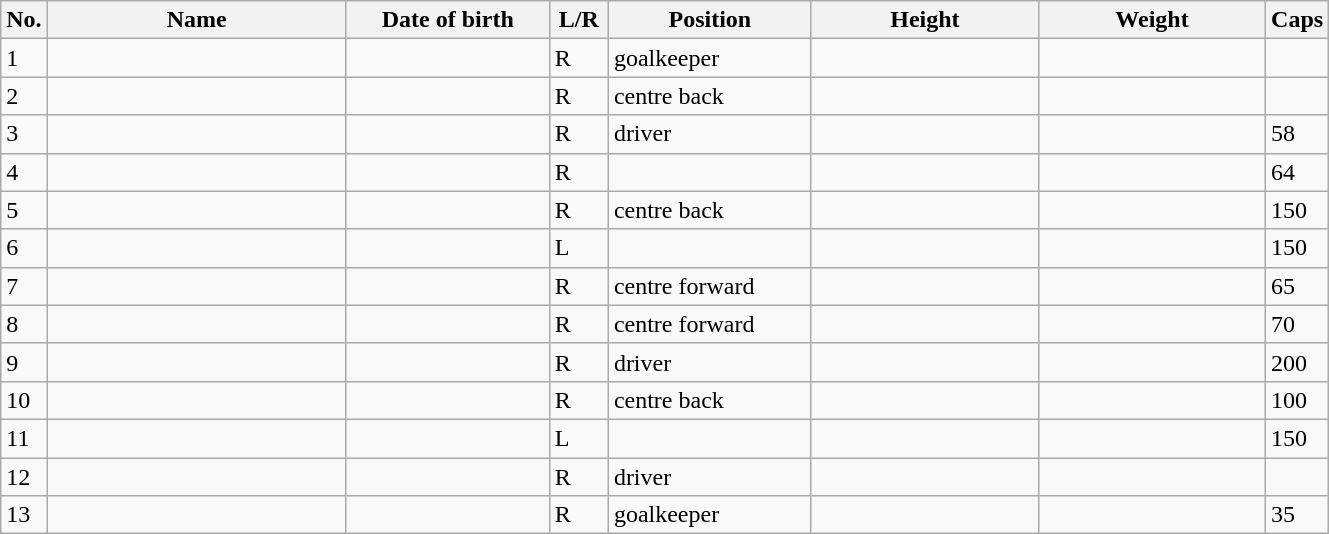<table class=wikitable sortable style=font-size:100%; text-align:center;>
<tr>
<th>No.</th>
<th style=width:12em>Name</th>
<th style=width:8em>Date of birth</th>
<th style=width:2em>L/R</th>
<th style=width:8em>Position</th>
<th style=width:9em>Height</th>
<th style=width:9em>Weight</th>
<th>Caps</th>
</tr>
<tr>
<td>1</td>
<td align=left></td>
<td></td>
<td>R</td>
<td>goalkeeper</td>
<td></td>
<td></td>
<td></td>
</tr>
<tr>
<td>2</td>
<td align=left></td>
<td></td>
<td>R</td>
<td>centre back</td>
<td></td>
<td></td>
<td></td>
</tr>
<tr>
<td>3</td>
<td align=left></td>
<td></td>
<td>R</td>
<td>driver</td>
<td></td>
<td></td>
<td>58</td>
</tr>
<tr>
<td>4</td>
<td align=left></td>
<td></td>
<td>R</td>
<td></td>
<td></td>
<td></td>
<td>64</td>
</tr>
<tr>
<td>5</td>
<td align=left></td>
<td></td>
<td>R</td>
<td>centre back</td>
<td></td>
<td></td>
<td>150</td>
</tr>
<tr>
<td>6</td>
<td align=left></td>
<td></td>
<td>L</td>
<td></td>
<td></td>
<td></td>
<td>150</td>
</tr>
<tr>
<td>7</td>
<td align=left></td>
<td></td>
<td>R</td>
<td>centre forward</td>
<td></td>
<td></td>
<td>65</td>
</tr>
<tr>
<td>8</td>
<td align=left></td>
<td></td>
<td>R</td>
<td>centre forward</td>
<td></td>
<td></td>
<td>70</td>
</tr>
<tr>
<td>9</td>
<td align=left></td>
<td></td>
<td>R</td>
<td>driver</td>
<td></td>
<td></td>
<td>200</td>
</tr>
<tr>
<td>10</td>
<td align=left></td>
<td></td>
<td>R</td>
<td>centre back</td>
<td></td>
<td></td>
<td>100</td>
</tr>
<tr>
<td>11</td>
<td align=left></td>
<td></td>
<td>L</td>
<td></td>
<td></td>
<td></td>
<td>150</td>
</tr>
<tr>
<td>12</td>
<td align=left></td>
<td></td>
<td>R</td>
<td>driver</td>
<td></td>
<td></td>
<td></td>
</tr>
<tr>
<td>13</td>
<td align=left></td>
<td></td>
<td>R</td>
<td>goalkeeper</td>
<td></td>
<td></td>
<td>35</td>
</tr>
</table>
